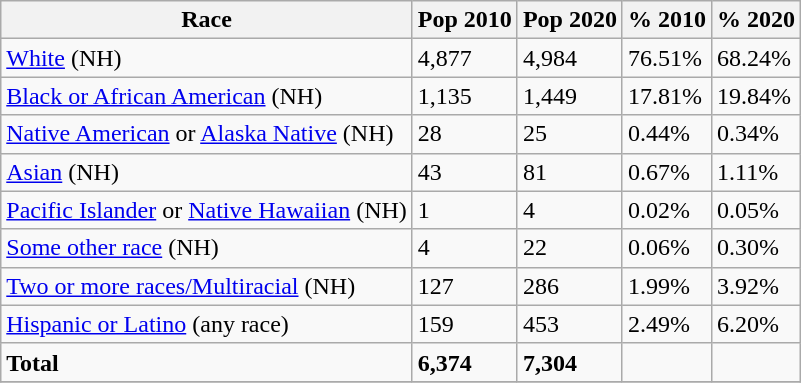<table class="wikitable">
<tr>
<th>Race</th>
<th>Pop 2010</th>
<th>Pop 2020</th>
<th>% 2010</th>
<th>% 2020</th>
</tr>
<tr>
<td><a href='#'>White</a> (NH)</td>
<td>4,877</td>
<td>4,984</td>
<td>76.51%</td>
<td>68.24%</td>
</tr>
<tr>
<td><a href='#'>Black or African American</a> (NH)</td>
<td>1,135</td>
<td>1,449</td>
<td>17.81%</td>
<td>19.84%</td>
</tr>
<tr>
<td><a href='#'>Native American</a> or <a href='#'>Alaska Native</a> (NH)</td>
<td>28</td>
<td>25</td>
<td>0.44%</td>
<td>0.34%</td>
</tr>
<tr>
<td><a href='#'>Asian</a> (NH)</td>
<td>43</td>
<td>81</td>
<td>0.67%</td>
<td>1.11%</td>
</tr>
<tr>
<td><a href='#'>Pacific Islander</a> or <a href='#'>Native Hawaiian</a> (NH)</td>
<td>1</td>
<td>4</td>
<td>0.02%</td>
<td>0.05%</td>
</tr>
<tr>
<td><a href='#'>Some other race</a> (NH)</td>
<td>4</td>
<td>22</td>
<td>0.06%</td>
<td>0.30%</td>
</tr>
<tr>
<td><a href='#'>Two or more races/Multiracial</a> (NH)</td>
<td>127</td>
<td>286</td>
<td>1.99%</td>
<td>3.92%</td>
</tr>
<tr>
<td><a href='#'>Hispanic or Latino</a> (any race)</td>
<td>159</td>
<td>453</td>
<td>2.49%</td>
<td>6.20%</td>
</tr>
<tr>
<td><strong>Total</strong></td>
<td><strong>6,374</strong></td>
<td><strong>7,304</strong></td>
<td></td>
<td></td>
</tr>
<tr>
</tr>
</table>
